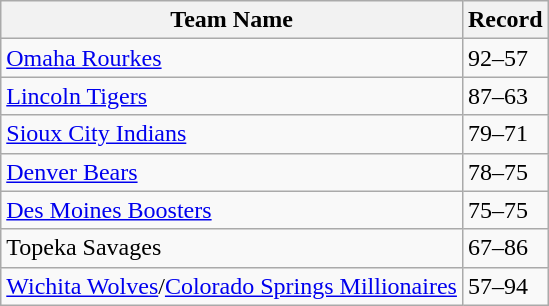<table class="wikitable">
<tr>
<th>Team Name</th>
<th>Record</th>
</tr>
<tr>
<td><a href='#'>Omaha Rourkes</a></td>
<td>92–57</td>
</tr>
<tr>
<td><a href='#'>Lincoln Tigers</a></td>
<td>87–63</td>
</tr>
<tr>
<td><a href='#'>Sioux City Indians</a></td>
<td>79–71</td>
</tr>
<tr>
<td><a href='#'>Denver Bears</a></td>
<td>78–75</td>
</tr>
<tr>
<td><a href='#'>Des Moines Boosters</a></td>
<td>75–75</td>
</tr>
<tr>
<td>Topeka Savages</td>
<td>67–86</td>
</tr>
<tr>
<td><a href='#'>Wichita Wolves</a>/<a href='#'>Colorado Springs Millionaires</a></td>
<td>57–94</td>
</tr>
</table>
